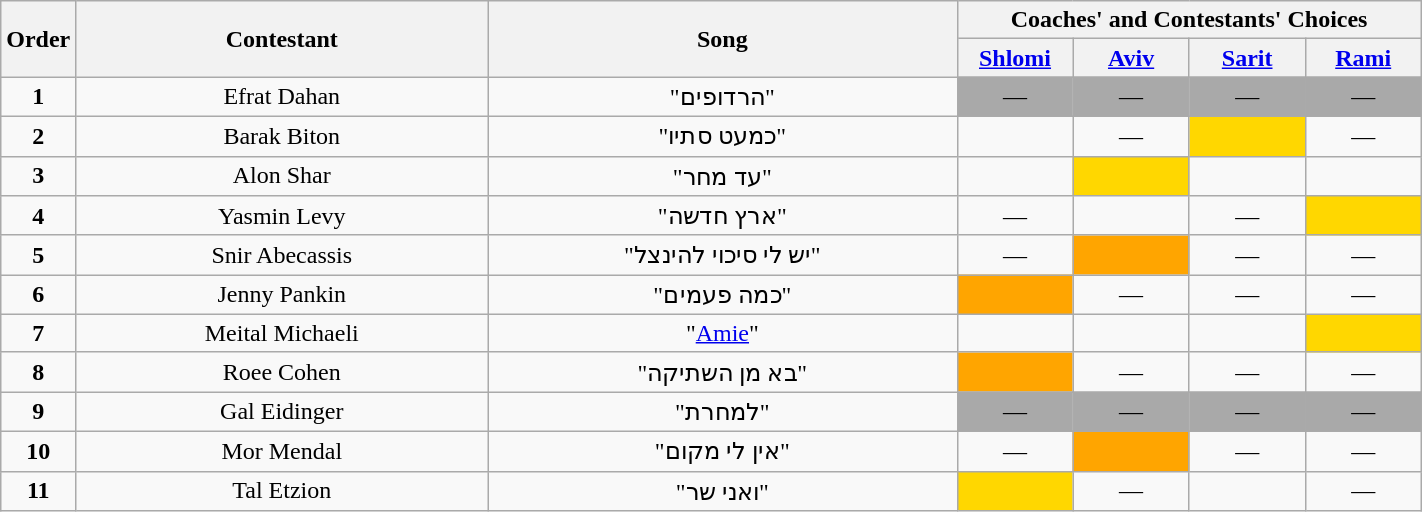<table class="wikitable" style="text-align: center; width:75%;">
<tr>
<th rowspan=2 width="05%">Order</th>
<th rowspan=2 width="29%">Contestant</th>
<th rowspan=2>Song</th>
<th colspan=4>Coaches' and Contestants' Choices</th>
</tr>
<tr>
<th style="width:70px;"><a href='#'>Shlomi</a></th>
<th style="width:70px;"><a href='#'>Aviv</a></th>
<th style="width:70px;"><a href='#'>Sarit</a></th>
<th style="width:70px;"><a href='#'>Rami</a></th>
</tr>
<tr>
<td align="center"><strong>1</strong></td>
<td>Efrat Dahan</td>
<td>"הרדופים"</td>
<td style="background:darkgrey;text-align:center;">—</td>
<td style="background:darkgrey;text-align:center;">—</td>
<td style="background:darkgrey;text-align:center;">—</td>
<td style="background:darkgrey;text-align:center;">—</td>
</tr>
<tr>
<td align="center"><strong>2</strong></td>
<td>Barak Biton</td>
<td>"כמעט סתיו"</td>
<td style=";text-align:center;"></td>
<td align="center">—</td>
<td style="background:gold;text-align:center;"></td>
<td align="center">—</td>
</tr>
<tr>
<td align="center"><strong>3</strong></td>
<td>Alon Shar</td>
<td>"עד מחר"</td>
<td style=";text-align:center;"></td>
<td style="background:gold;text-align:center;"></td>
<td style=";text-align:center;"></td>
<td style=";text-align:center;"></td>
</tr>
<tr>
<td align="center"><strong>4</strong></td>
<td>Yasmin Levy</td>
<td>"ארץ חדשה"</td>
<td align="center">—</td>
<td style=";text-align:center;"></td>
<td align="center">—</td>
<td style="background:gold;text-align:center;"></td>
</tr>
<tr>
<td align="center"><strong>5</strong></td>
<td>Snir Abecassis</td>
<td>"יש לי סיכוי להינצל"</td>
<td align="center">—</td>
<td style="background:orange;text-align:center;"></td>
<td align="center">—</td>
<td align="center">—</td>
</tr>
<tr>
<td align="center"><strong>6</strong></td>
<td>Jenny Pankin</td>
<td>"כמה פעמים"</td>
<td style="background:orange;text-align:center;"></td>
<td align="center">—</td>
<td align="center">—</td>
<td align="center">—</td>
</tr>
<tr>
<td align="center"><strong>7</strong></td>
<td>Meital Michaeli</td>
<td>"<a href='#'>Amie</a>"</td>
<td style=";text-align:center;"></td>
<td style=";text-align:center;"></td>
<td style=";text-align:center;"></td>
<td style="background:gold;text-align:center;"></td>
</tr>
<tr>
<td align="center"><strong>8</strong></td>
<td>Roee Cohen</td>
<td>"בא מן השתיקה"</td>
<td style="background:orange;text-align:center;"></td>
<td align="center">—</td>
<td align="center">—</td>
<td align="center">—</td>
</tr>
<tr>
<td align="center"><strong>9</strong></td>
<td>Gal Eidinger</td>
<td>"למחרת"</td>
<td style="background:darkgrey;text-align:center;">—</td>
<td style="background:darkgrey;text-align:center;">—</td>
<td style="background:darkgrey;text-align:center;">—</td>
<td style="background:darkgrey;text-align:center;">—</td>
</tr>
<tr>
<td align="center"><strong>10</strong></td>
<td>Mor Mendal</td>
<td>"אין לי מקום"</td>
<td align="center">—</td>
<td style="background:orange;text-align:center;"></td>
<td align="center">—</td>
<td align="center">—</td>
</tr>
<tr>
<td align="center"><strong>11</strong></td>
<td>Tal Etzion</td>
<td>"ואני שר"</td>
<td style="background:gold;text-align:center;"></td>
<td align="center">—</td>
<td style=";text-align:center;"></td>
<td align="center">—</td>
</tr>
</table>
